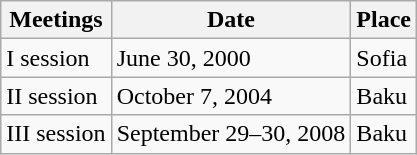<table class="wikitable">
<tr>
<th>Meetings</th>
<th>Date</th>
<th>Place</th>
</tr>
<tr>
<td>I session</td>
<td>June 30, 2000</td>
<td>Sofia</td>
</tr>
<tr>
<td>II session</td>
<td>October 7, 2004</td>
<td>Baku</td>
</tr>
<tr>
<td>III session</td>
<td>September 29–30, 2008</td>
<td>Baku</td>
</tr>
</table>
